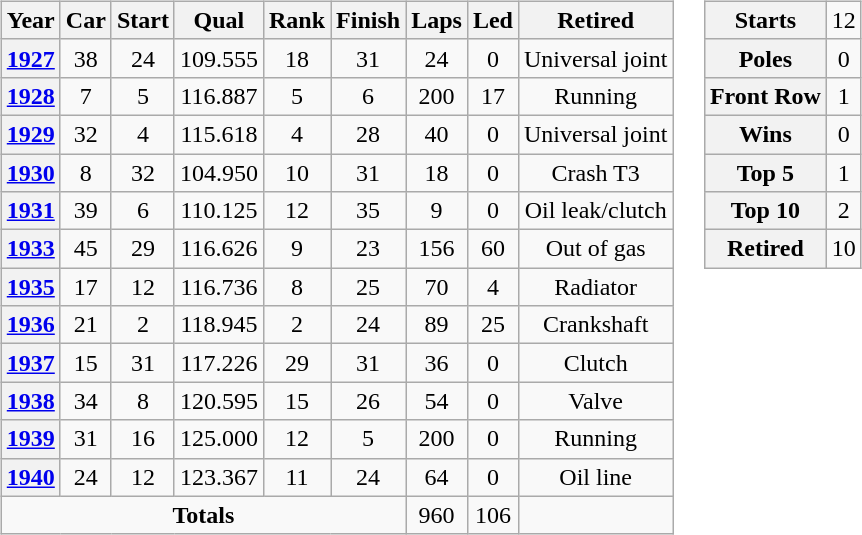<table>
<tr ---- valign="top">
<td><br><table class="wikitable" style="text-align:center">
<tr>
<th>Year</th>
<th>Car</th>
<th>Start</th>
<th>Qual</th>
<th>Rank</th>
<th>Finish</th>
<th>Laps</th>
<th>Led</th>
<th>Retired</th>
</tr>
<tr>
<th><a href='#'>1927</a></th>
<td>38</td>
<td>24</td>
<td>109.555</td>
<td>18</td>
<td>31</td>
<td>24</td>
<td>0</td>
<td>Universal joint</td>
</tr>
<tr>
<th><a href='#'>1928</a></th>
<td>7</td>
<td>5</td>
<td>116.887</td>
<td>5</td>
<td>6</td>
<td>200</td>
<td>17</td>
<td>Running</td>
</tr>
<tr>
<th><a href='#'>1929</a></th>
<td>32</td>
<td>4</td>
<td>115.618</td>
<td>4</td>
<td>28</td>
<td>40</td>
<td>0</td>
<td>Universal joint</td>
</tr>
<tr>
<th><a href='#'>1930</a></th>
<td>8</td>
<td>32</td>
<td>104.950</td>
<td>10</td>
<td>31</td>
<td>18</td>
<td>0</td>
<td>Crash T3</td>
</tr>
<tr>
<th><a href='#'>1931</a></th>
<td>39</td>
<td>6</td>
<td>110.125</td>
<td>12</td>
<td>35</td>
<td>9</td>
<td>0</td>
<td>Oil leak/clutch</td>
</tr>
<tr>
<th><a href='#'>1933</a></th>
<td>45</td>
<td>29</td>
<td>116.626</td>
<td>9</td>
<td>23</td>
<td>156</td>
<td>60</td>
<td>Out of gas</td>
</tr>
<tr>
<th><a href='#'>1935</a></th>
<td>17</td>
<td>12</td>
<td>116.736</td>
<td>8</td>
<td>25</td>
<td>70</td>
<td>4</td>
<td>Radiator</td>
</tr>
<tr>
<th><a href='#'>1936</a></th>
<td>21</td>
<td>2</td>
<td>118.945</td>
<td>2</td>
<td>24</td>
<td>89</td>
<td>25</td>
<td>Crankshaft</td>
</tr>
<tr>
<th><a href='#'>1937</a></th>
<td>15</td>
<td>31</td>
<td>117.226</td>
<td>29</td>
<td>31</td>
<td>36</td>
<td>0</td>
<td>Clutch</td>
</tr>
<tr>
<th><a href='#'>1938</a></th>
<td>34</td>
<td>8</td>
<td>120.595</td>
<td>15</td>
<td>26</td>
<td>54</td>
<td>0</td>
<td>Valve</td>
</tr>
<tr>
<th><a href='#'>1939</a></th>
<td>31</td>
<td>16</td>
<td>125.000</td>
<td>12</td>
<td>5</td>
<td>200</td>
<td>0</td>
<td>Running</td>
</tr>
<tr>
<th><a href='#'>1940</a></th>
<td>24</td>
<td>12</td>
<td>123.367</td>
<td>11</td>
<td>24</td>
<td>64</td>
<td>0</td>
<td>Oil line</td>
</tr>
<tr>
<td colspan="6"><strong>Totals</strong></td>
<td>960</td>
<td>106</td>
<td></td>
</tr>
</table>
</td>
<td><br><table class="wikitable" style="text-align:center">
<tr>
<th>Starts</th>
<td>12</td>
</tr>
<tr>
<th>Poles</th>
<td>0</td>
</tr>
<tr>
<th>Front Row</th>
<td>1</td>
</tr>
<tr>
<th>Wins</th>
<td>0</td>
</tr>
<tr>
<th>Top 5</th>
<td>1</td>
</tr>
<tr>
<th>Top 10</th>
<td>2</td>
</tr>
<tr>
<th>Retired</th>
<td>10</td>
</tr>
</table>
</td>
</tr>
</table>
